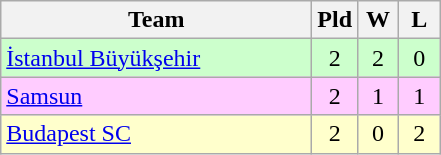<table class="wikitable" style="text-align:center">
<tr>
<th style="width:200px;">Team</th>
<th style="width:20px;">Pld</th>
<th style="width:20px;">W</th>
<th style="width:20px;">L</th>
</tr>
<tr style="background:#cfc">
<td style="text-align:left;"> <a href='#'>İstanbul Büyükşehir</a></td>
<td>2</td>
<td>2</td>
<td>0</td>
</tr>
<tr style="background:#fcf;">
<td style="text-align:left;"> <a href='#'>Samsun</a></td>
<td>2</td>
<td>1</td>
<td>1</td>
</tr>
<tr style="background:#ffc">
<td style="text-align:left;"> <a href='#'>Budapest SC</a></td>
<td>2</td>
<td>0</td>
<td>2</td>
</tr>
</table>
